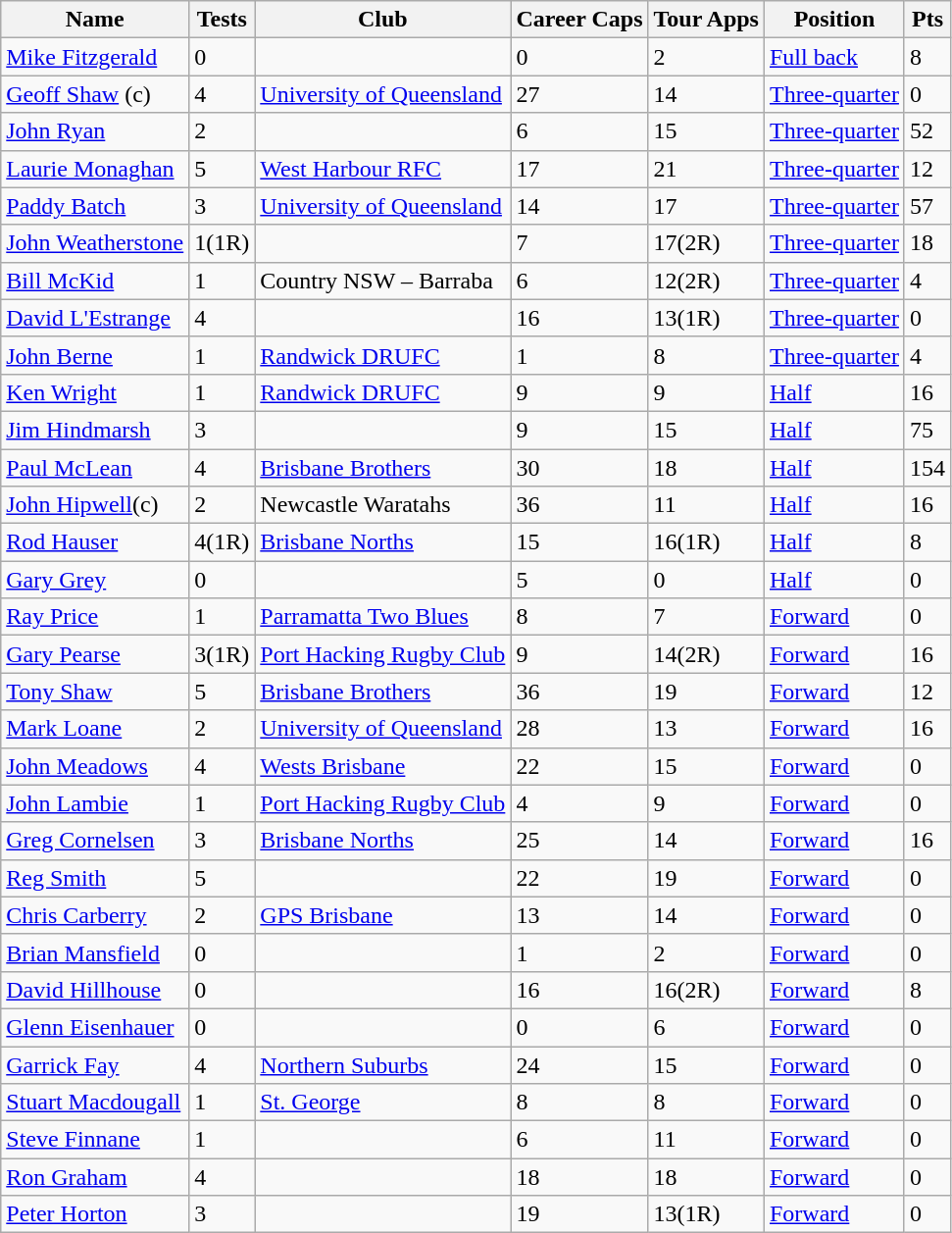<table class="wikitable sortable" border="1">
<tr>
<th>Name</th>
<th>Tests</th>
<th>Club</th>
<th>Career Caps</th>
<th>Tour Apps</th>
<th>Position</th>
<th>Pts</th>
</tr>
<tr>
<td><a href='#'>Mike Fitzgerald</a></td>
<td>0</td>
<td></td>
<td>0</td>
<td>2</td>
<td><a href='#'>Full back</a></td>
<td>8</td>
</tr>
<tr>
<td><a href='#'>Geoff Shaw</a> (c)</td>
<td>4</td>
<td><a href='#'>University of Queensland</a></td>
<td>27</td>
<td>14</td>
<td><a href='#'>Three-quarter</a></td>
<td>0</td>
</tr>
<tr>
<td><a href='#'>John Ryan</a></td>
<td>2</td>
<td></td>
<td>6</td>
<td>15</td>
<td><a href='#'>Three-quarter</a></td>
<td>52</td>
</tr>
<tr>
<td><a href='#'>Laurie Monaghan</a></td>
<td>5</td>
<td><a href='#'>West Harbour RFC</a></td>
<td>17</td>
<td>21</td>
<td><a href='#'>Three-quarter</a></td>
<td>12</td>
</tr>
<tr>
<td><a href='#'>Paddy Batch</a></td>
<td>3</td>
<td><a href='#'>University of Queensland</a></td>
<td>14</td>
<td>17</td>
<td><a href='#'>Three-quarter</a></td>
<td>57</td>
</tr>
<tr>
<td><a href='#'>John Weatherstone</a></td>
<td>1(1R)</td>
<td></td>
<td>7</td>
<td>17(2R)</td>
<td><a href='#'>Three-quarter</a></td>
<td>18</td>
</tr>
<tr>
<td><a href='#'>Bill McKid</a></td>
<td>1</td>
<td>Country NSW – Barraba</td>
<td>6</td>
<td>12(2R)</td>
<td><a href='#'>Three-quarter</a></td>
<td>4</td>
</tr>
<tr>
<td><a href='#'>David L'Estrange</a></td>
<td>4</td>
<td></td>
<td>16</td>
<td>13(1R)</td>
<td><a href='#'>Three-quarter</a></td>
<td>0</td>
</tr>
<tr>
<td><a href='#'>John Berne</a></td>
<td>1</td>
<td><a href='#'>Randwick DRUFC</a></td>
<td>1</td>
<td>8</td>
<td><a href='#'>Three-quarter</a></td>
<td>4</td>
</tr>
<tr>
<td><a href='#'>Ken Wright</a></td>
<td>1</td>
<td><a href='#'>Randwick DRUFC</a></td>
<td>9</td>
<td>9</td>
<td><a href='#'>Half</a></td>
<td>16</td>
</tr>
<tr>
<td><a href='#'>Jim Hindmarsh</a></td>
<td>3</td>
<td></td>
<td>9</td>
<td>15</td>
<td><a href='#'>Half</a></td>
<td>75</td>
</tr>
<tr>
<td><a href='#'>Paul McLean</a></td>
<td>4</td>
<td><a href='#'>Brisbane Brothers</a></td>
<td>30</td>
<td>18</td>
<td><a href='#'>Half</a></td>
<td>154</td>
</tr>
<tr>
<td><a href='#'>John Hipwell</a>(c)</td>
<td>2</td>
<td>Newcastle Waratahs</td>
<td>36</td>
<td>11</td>
<td><a href='#'>Half</a></td>
<td>16</td>
</tr>
<tr>
<td><a href='#'>Rod Hauser</a></td>
<td>4(1R)</td>
<td><a href='#'>Brisbane Norths</a></td>
<td>15</td>
<td>16(1R)</td>
<td><a href='#'>Half</a></td>
<td>8</td>
</tr>
<tr>
<td><a href='#'>Gary Grey</a></td>
<td>0</td>
<td></td>
<td>5</td>
<td>0</td>
<td><a href='#'>Half</a></td>
<td>0</td>
</tr>
<tr>
<td><a href='#'>Ray Price</a></td>
<td>1</td>
<td><a href='#'>Parramatta Two Blues</a></td>
<td>8</td>
<td>7</td>
<td><a href='#'>Forward</a></td>
<td>0</td>
</tr>
<tr>
<td><a href='#'>Gary Pearse</a></td>
<td>3(1R)</td>
<td><a href='#'>Port Hacking Rugby Club</a></td>
<td>9</td>
<td>14(2R)</td>
<td><a href='#'>Forward</a></td>
<td>16</td>
</tr>
<tr>
<td><a href='#'>Tony Shaw</a></td>
<td>5</td>
<td><a href='#'>Brisbane Brothers</a></td>
<td>36</td>
<td>19</td>
<td><a href='#'>Forward</a></td>
<td>12</td>
</tr>
<tr>
<td><a href='#'>Mark Loane</a></td>
<td>2</td>
<td><a href='#'>University of Queensland</a></td>
<td>28</td>
<td>13</td>
<td><a href='#'>Forward</a></td>
<td>16</td>
</tr>
<tr>
<td><a href='#'>John Meadows</a></td>
<td>4</td>
<td><a href='#'>Wests Brisbane</a></td>
<td>22</td>
<td>15</td>
<td><a href='#'>Forward</a></td>
<td>0</td>
</tr>
<tr>
<td><a href='#'>John Lambie</a></td>
<td>1</td>
<td><a href='#'>Port Hacking Rugby Club</a></td>
<td>4</td>
<td>9</td>
<td><a href='#'>Forward</a></td>
<td>0</td>
</tr>
<tr>
<td><a href='#'>Greg Cornelsen</a></td>
<td>3</td>
<td><a href='#'>Brisbane Norths</a></td>
<td>25</td>
<td>14</td>
<td><a href='#'>Forward</a></td>
<td>16</td>
</tr>
<tr>
<td><a href='#'>Reg Smith</a></td>
<td>5</td>
<td></td>
<td>22</td>
<td>19</td>
<td><a href='#'>Forward</a></td>
<td>0</td>
</tr>
<tr>
<td><a href='#'>Chris Carberry</a></td>
<td>2</td>
<td><a href='#'>GPS Brisbane</a></td>
<td>13</td>
<td>14</td>
<td><a href='#'>Forward</a></td>
<td>0</td>
</tr>
<tr>
<td><a href='#'>Brian Mansfield</a></td>
<td>0</td>
<td></td>
<td>1</td>
<td>2</td>
<td><a href='#'>Forward</a></td>
<td>0</td>
</tr>
<tr>
<td><a href='#'>David Hillhouse</a></td>
<td>0</td>
<td></td>
<td>16</td>
<td>16(2R)</td>
<td><a href='#'>Forward</a></td>
<td>8</td>
</tr>
<tr>
<td><a href='#'>Glenn Eisenhauer</a></td>
<td>0</td>
<td></td>
<td>0</td>
<td>6</td>
<td><a href='#'>Forward</a></td>
<td>0</td>
</tr>
<tr>
<td><a href='#'>Garrick Fay</a></td>
<td>4</td>
<td><a href='#'>Northern Suburbs</a></td>
<td>24</td>
<td>15</td>
<td><a href='#'>Forward</a></td>
<td>0</td>
</tr>
<tr>
<td><a href='#'>Stuart Macdougall</a></td>
<td>1</td>
<td><a href='#'>St. George</a></td>
<td>8</td>
<td>8</td>
<td><a href='#'>Forward</a></td>
<td>0</td>
</tr>
<tr>
<td><a href='#'>Steve Finnane</a></td>
<td>1</td>
<td></td>
<td>6</td>
<td>11</td>
<td><a href='#'>Forward</a></td>
<td>0</td>
</tr>
<tr>
<td><a href='#'>Ron Graham</a></td>
<td>4</td>
<td></td>
<td>18</td>
<td>18</td>
<td><a href='#'>Forward</a></td>
<td>0</td>
</tr>
<tr>
<td><a href='#'>Peter Horton</a></td>
<td>3</td>
<td></td>
<td>19</td>
<td>13(1R)</td>
<td><a href='#'>Forward</a></td>
<td>0</td>
</tr>
</table>
